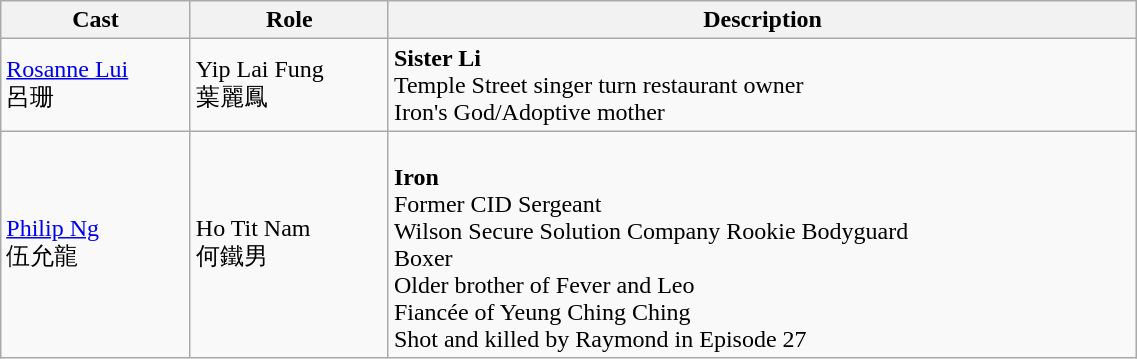<table class="wikitable" width="60%">
<tr>
<th>Cast</th>
<th>Role</th>
<th>Description</th>
</tr>
<tr>
<td><a href='#'>Rosanne Lui</a> <br> 呂珊</td>
<td>Yip Lai Fung  <br> 葉麗鳳</td>
<td><strong>Sister Li</strong>  <br> Temple Street singer turn restaurant owner <br> Iron's God/Adoptive mother</td>
</tr>
<tr>
<td><a href='#'>Philip Ng</a> <br> 伍允龍</td>
<td>Ho Tit Nam <br> 何鐵男</td>
<td><br><strong>Iron</strong> <br> Former CID Sergeant  <br> Wilson Secure Solution Company Rookie Bodyguard <br> Boxer <br>  Older brother of Fever and Leo <br> Fiancée of Yeung Ching Ching <br> Shot and killed by Raymond in Episode 27</td>
</tr>
</table>
